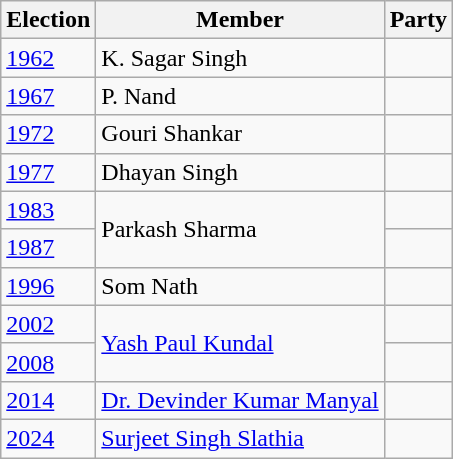<table class="wikitable sortable">
<tr>
<th>Election</th>
<th>Member</th>
<th colspan=2>Party</th>
</tr>
<tr>
<td><a href='#'>1962</a></td>
<td>K. Sagar Singh</td>
<td></td>
</tr>
<tr>
<td><a href='#'>1967</a></td>
<td>P. Nand</td>
<td></td>
</tr>
<tr>
<td><a href='#'>1972</a></td>
<td>Gouri Shankar</td>
</tr>
<tr>
<td><a href='#'>1977</a></td>
<td>Dhayan Singh</td>
<td></td>
</tr>
<tr>
<td><a href='#'>1983</a></td>
<td rowspan=2>Parkash Sharma</td>
<td></td>
</tr>
<tr>
<td><a href='#'>1987</a></td>
</tr>
<tr>
<td><a href='#'>1996</a></td>
<td>Som Nath</td>
<td></td>
</tr>
<tr>
<td><a href='#'>2002</a></td>
<td rowspan=2><a href='#'>Yash Paul Kundal</a></td>
<td></td>
</tr>
<tr>
<td><a href='#'>2008</a></td>
</tr>
<tr>
<td><a href='#'>2014</a></td>
<td><a href='#'>Dr. Devinder Kumar Manyal</a></td>
<td></td>
</tr>
<tr>
<td><a href='#'>2024</a></td>
<td><a href='#'>Surjeet Singh Slathia</a></td>
</tr>
</table>
